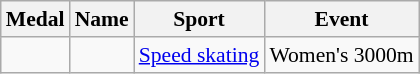<table class="wikitable sortable" style="font-size:90%">
<tr>
<th>Medal</th>
<th>Name</th>
<th>Sport</th>
<th>Event</th>
</tr>
<tr>
<td></td>
<td></td>
<td><a href='#'>Speed skating</a></td>
<td>Women's 3000m</td>
</tr>
</table>
